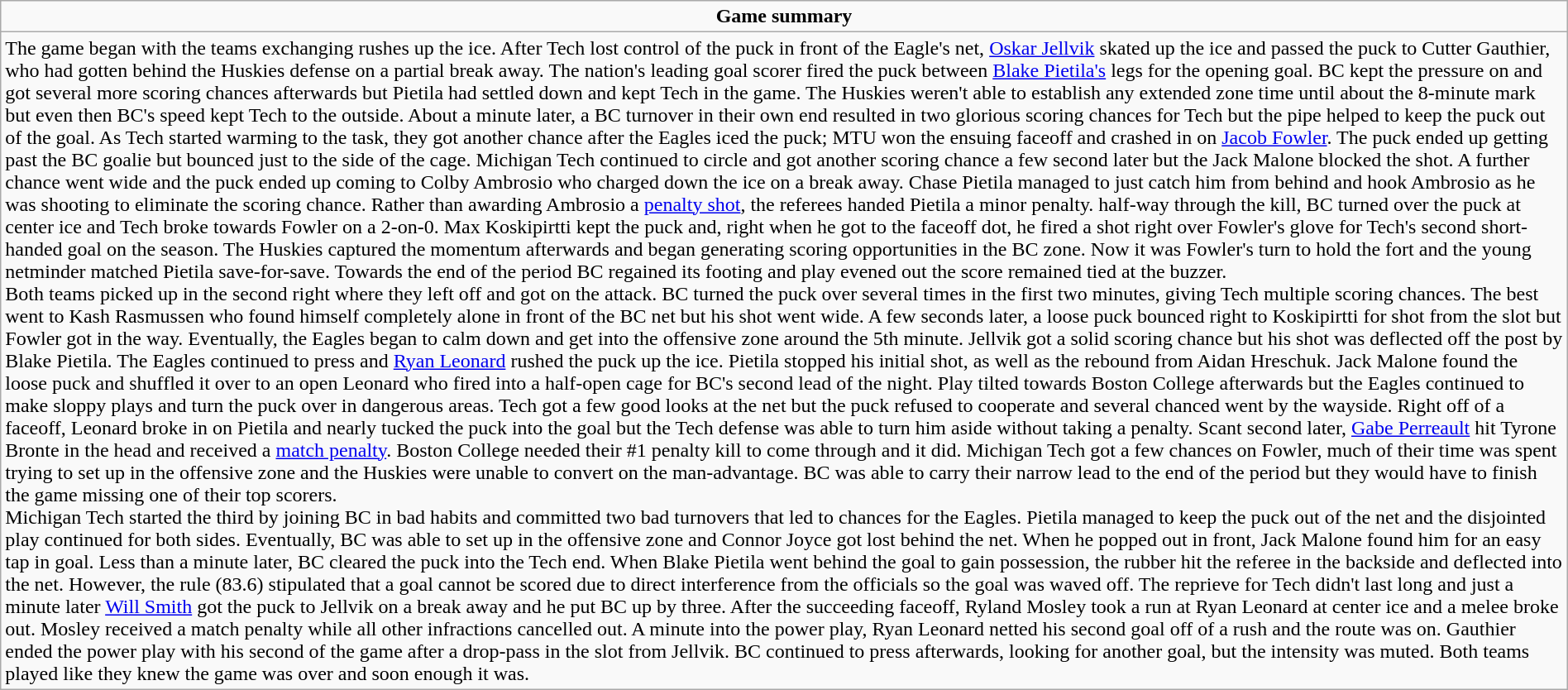<table role="presentation" class="wikitable mw-collapsible autocollapse" width=100%>
<tr>
<td align=center><strong>Game summary</strong></td>
</tr>
<tr>
<td>The game began with the teams exchanging rushes up the ice. After Tech lost control of the puck in front of the Eagle's net, <a href='#'>Oskar Jellvik</a> skated up the ice and passed the puck to Cutter Gauthier, who had gotten behind the Huskies defense on a partial break away. The nation's leading goal scorer fired the puck between <a href='#'>Blake Pietila's</a> legs for the opening goal. BC kept the pressure on and got several more scoring chances afterwards but Pietila had settled down and kept Tech in the game. The Huskies weren't able to establish any extended zone time until about the 8-minute mark but even then BC's speed kept Tech to the outside. About a minute later, a BC turnover in their own end resulted in two glorious scoring chances for Tech but the pipe helped to keep the puck out of the goal. As Tech started warming to the task, they got another chance after the Eagles iced the puck; MTU won the ensuing faceoff and crashed in on <a href='#'>Jacob Fowler</a>. The puck ended up getting past the BC goalie but bounced just to the side of the cage. Michigan Tech continued to circle and got another scoring chance a few second later but the Jack Malone blocked the shot. A further chance went wide and the puck ended up coming to Colby Ambrosio who charged down the ice on a break away. Chase Pietila managed to just catch him from behind and hook Ambrosio as he was shooting to eliminate the scoring chance. Rather than awarding Ambrosio a <a href='#'>penalty shot</a>, the referees handed Pietila a minor penalty. half-way through the kill, BC turned over the puck at center ice and Tech broke towards Fowler on a 2-on-0. Max Koskipirtti kept the puck and, right when he got to the faceoff dot, he fired a shot right over Fowler's glove for Tech's second short-handed goal on the season. The Huskies captured the momentum afterwards and began generating scoring opportunities in the BC zone. Now it was Fowler's turn to hold the fort and the young netminder matched Pietila save-for-save. Towards the end of the period BC regained its footing and play evened out the score remained tied at the buzzer.<br>Both teams picked up in the second right where they left off and got on the attack. BC turned the puck over several times in the first two minutes, giving Tech multiple scoring chances. The best went to Kash Rasmussen who found himself completely alone in front of the BC net but his shot went wide. A few seconds later, a loose puck bounced right to Koskipirtti for shot from the slot but Fowler got in the way. Eventually, the Eagles began to calm down and get into the offensive zone around the 5th minute. Jellvik got a solid scoring chance but his shot was deflected off the post by Blake Pietila. The Eagles continued to press and <a href='#'>Ryan Leonard</a> rushed the puck up the ice. Pietila stopped his initial shot, as well as the rebound from Aidan Hreschuk. Jack Malone found the loose puck and shuffled it over to an open Leonard who fired into a half-open cage for BC's second lead of the night. Play tilted towards Boston College afterwards but the Eagles continued to make sloppy plays and turn the puck over in dangerous areas. Tech got a few good looks at the net but the puck refused to cooperate and several chanced went by the wayside. Right off of a faceoff, Leonard broke in on Pietila and nearly tucked the puck into the goal but the Tech defense was able to turn him aside without taking a penalty. Scant second later, <a href='#'>Gabe Perreault</a> hit Tyrone Bronte in the head and received a <a href='#'>match penalty</a>. Boston College needed their #1 penalty kill to come through and it did. Michigan Tech got a few chances on Fowler, much of their time was spent trying to set up in the offensive zone and the Huskies were unable to convert on the man-advantage. BC was able to carry their narrow lead to the end of the period but they would have to finish the game missing one of their top scorers.<br>Michigan Tech started the third by joining BC in bad habits and committed two bad turnovers that led to chances for the Eagles. Pietila managed to keep the puck out of the net and the disjointed play continued for both sides. Eventually, BC was able to set up in the offensive zone and Connor Joyce got lost behind the net. When he popped out in front, Jack Malone found him for an easy tap in goal. Less than a minute later, BC cleared the puck into the Tech end. When Blake Pietila went behind the goal to gain possession, the rubber hit the referee in the backside and deflected into the net. However, the rule (83.6) stipulated that a goal cannot be scored due to direct interference from the officials so the goal was waved off. The reprieve for Tech didn't last long and  just a minute later <a href='#'>Will Smith</a> got the puck to Jellvik on a break away and he put BC up by three. After the succeeding faceoff, Ryland Mosley took a run at Ryan Leonard at center ice and a melee broke out. Mosley received a match penalty while all other infractions cancelled out. A minute into the power play, Ryan Leonard netted his second goal off of a rush and the route was on. Gauthier ended the power play with his second of the game after a drop-pass in the slot from Jellvik. BC continued to press afterwards, looking for another goal, but the intensity was muted. Both teams played like they knew the game was over and soon enough it was.</td>
</tr>
</table>
